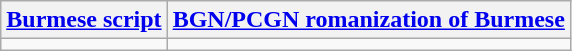<table class="wikitable">
<tr>
<th><a href='#'>Burmese script</a></th>
<th><a href='#'>BGN/PCGN romanization of Burmese</a></th>
</tr>
<tr style="vertical-align:top; white-space:nowrap;">
<td></td>
<td></td>
</tr>
</table>
